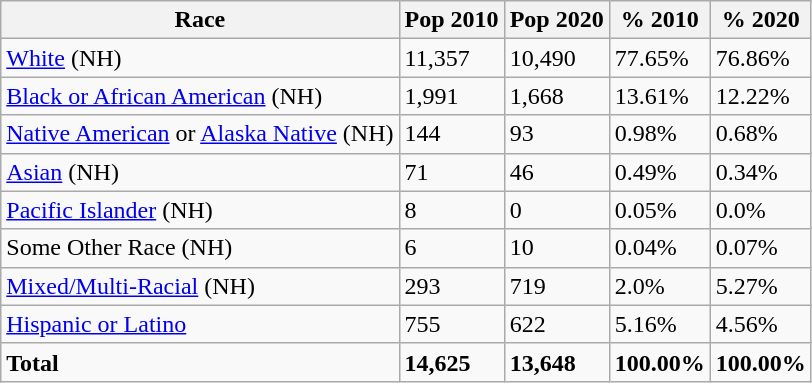<table class="wikitable">
<tr>
<th>Race</th>
<th>Pop 2010</th>
<th>Pop 2020</th>
<th>% 2010</th>
<th>% 2020</th>
</tr>
<tr>
<td><a href='#'>White</a> (NH)</td>
<td>11,357</td>
<td>10,490</td>
<td>77.65%</td>
<td>76.86%</td>
</tr>
<tr>
<td><a href='#'>Black or African American</a> (NH)</td>
<td>1,991</td>
<td>1,668</td>
<td>13.61%</td>
<td>12.22%</td>
</tr>
<tr>
<td><a href='#'>Native American</a> or <a href='#'>Alaska Native</a> (NH)</td>
<td>144</td>
<td>93</td>
<td>0.98%</td>
<td>0.68%</td>
</tr>
<tr>
<td><a href='#'>Asian</a> (NH)</td>
<td>71</td>
<td>46</td>
<td>0.49%</td>
<td>0.34%</td>
</tr>
<tr>
<td><a href='#'>Pacific Islander</a> (NH)</td>
<td>8</td>
<td>0</td>
<td>0.05%</td>
<td>0.0%</td>
</tr>
<tr>
<td>Some Other Race (NH)</td>
<td>6</td>
<td>10</td>
<td>0.04%</td>
<td>0.07%</td>
</tr>
<tr>
<td><a href='#'>Mixed/Multi-Racial</a> (NH)</td>
<td>293</td>
<td>719</td>
<td>2.0%</td>
<td>5.27%</td>
</tr>
<tr>
<td><a href='#'>Hispanic or Latino</a></td>
<td>755</td>
<td>622</td>
<td>5.16%</td>
<td>4.56%</td>
</tr>
<tr>
<td><strong>Total</strong></td>
<td><strong>14,625</strong></td>
<td><strong>13,648</strong></td>
<td><strong>100.00%</strong></td>
<td><strong>100.00%</strong></td>
</tr>
</table>
